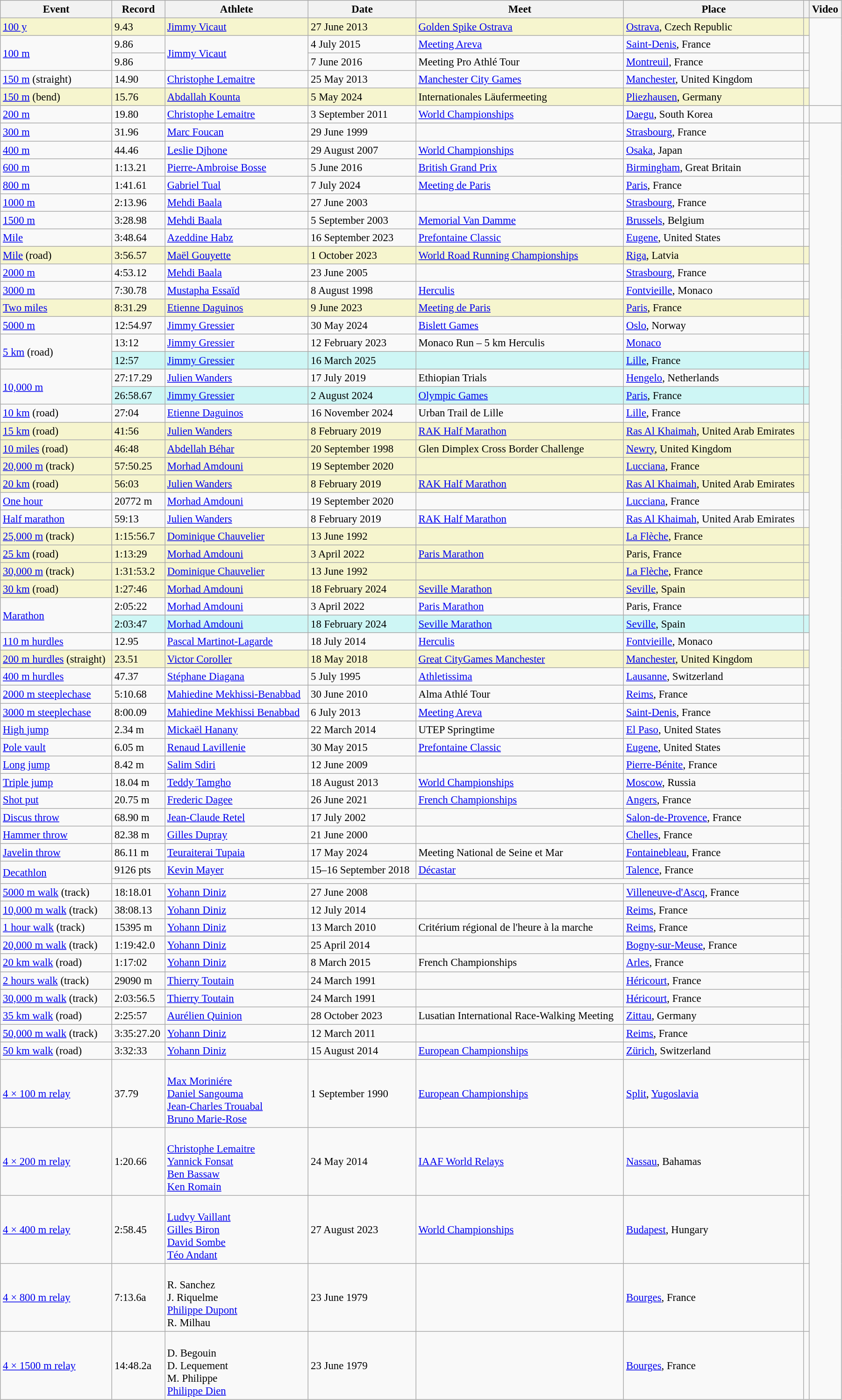<table class="wikitable" style="font-size:95%; width: 95%;">
<tr>
<th>Event</th>
<th>Record</th>
<th>Athlete</th>
<th>Date</th>
<th>Meet</th>
<th>Place</th>
<th></th>
<th>Video</th>
</tr>
<tr style="background:#f6F5CE;">
<td><a href='#'>100 y</a></td>
<td>9.43 </td>
<td><a href='#'>Jimmy Vicaut</a></td>
<td>27 June 2013</td>
<td><a href='#'>Golden Spike Ostrava</a></td>
<td><a href='#'>Ostrava</a>, Czech Republic</td>
<td></td>
</tr>
<tr>
<td rowspan=2><a href='#'>100 m</a></td>
<td>9.86 </td>
<td rowspan=2><a href='#'>Jimmy Vicaut</a></td>
<td>4 July 2015</td>
<td><a href='#'>Meeting Areva</a></td>
<td><a href='#'>Saint-Denis</a>, France</td>
<td></td>
</tr>
<tr>
<td>9.86 </td>
<td>7 June 2016</td>
<td>Meeting Pro Athlé Tour</td>
<td><a href='#'>Montreuil</a>, France</td>
<td></td>
</tr>
<tr>
<td><a href='#'>150 m</a> (straight)</td>
<td>14.90 </td>
<td><a href='#'>Christophe Lemaitre</a></td>
<td>25 May 2013</td>
<td><a href='#'>Manchester City Games</a></td>
<td><a href='#'>Manchester</a>, United Kingdom</td>
<td></td>
</tr>
<tr style="background:#f6F5CE;">
<td><a href='#'>150 m</a> (bend)</td>
<td>15.76 </td>
<td><a href='#'>Abdallah Kounta</a></td>
<td>5 May 2024</td>
<td>Internationales Läufermeeting</td>
<td><a href='#'>Pliezhausen</a>, Germany</td>
<td></td>
</tr>
<tr>
<td><a href='#'>200 m</a></td>
<td>19.80 </td>
<td><a href='#'>Christophe Lemaitre</a></td>
<td>3 September 2011</td>
<td><a href='#'>World Championships</a></td>
<td><a href='#'>Daegu</a>, South Korea</td>
<td></td>
<td></td>
</tr>
<tr>
<td><a href='#'>300 m</a></td>
<td>31.96</td>
<td><a href='#'>Marc Foucan</a></td>
<td>29 June 1999</td>
<td></td>
<td><a href='#'>Strasbourg</a>, France</td>
<td></td>
</tr>
<tr>
<td><a href='#'>400 m</a></td>
<td>44.46</td>
<td><a href='#'>Leslie Djhone</a></td>
<td>29 August 2007</td>
<td><a href='#'>World Championships</a></td>
<td><a href='#'>Osaka</a>, Japan</td>
<td></td>
</tr>
<tr>
<td><a href='#'>600 m</a></td>
<td>1:13.21</td>
<td><a href='#'>Pierre-Ambroise Bosse</a></td>
<td>5 June 2016</td>
<td><a href='#'>British Grand Prix</a></td>
<td><a href='#'>Birmingham</a>, Great Britain</td>
<td></td>
</tr>
<tr>
<td><a href='#'>800 m</a></td>
<td>1:41.61</td>
<td><a href='#'>Gabriel Tual</a></td>
<td>7 July 2024</td>
<td><a href='#'>Meeting de Paris</a></td>
<td><a href='#'>Paris</a>, France</td>
<td></td>
</tr>
<tr>
<td><a href='#'>1000 m</a></td>
<td>2:13.96</td>
<td><a href='#'>Mehdi Baala</a></td>
<td>27 June 2003</td>
<td></td>
<td><a href='#'>Strasbourg</a>, France</td>
<td></td>
</tr>
<tr>
<td><a href='#'>1500 m</a></td>
<td>3:28.98</td>
<td><a href='#'>Mehdi Baala</a></td>
<td>5 September 2003</td>
<td><a href='#'>Memorial Van Damme</a></td>
<td><a href='#'>Brussels</a>, Belgium</td>
<td></td>
</tr>
<tr>
<td><a href='#'>Mile</a></td>
<td>3:48.64</td>
<td><a href='#'>Azeddine Habz</a></td>
<td>16 September 2023</td>
<td><a href='#'>Prefontaine Classic</a></td>
<td><a href='#'>Eugene</a>, United States</td>
<td></td>
</tr>
<tr style="background:#f6F5CE;">
<td><a href='#'>Mile</a> (road)</td>
<td>3:56.57</td>
<td><a href='#'>Maël Gouyette</a></td>
<td>1 October 2023</td>
<td><a href='#'>World Road Running Championships</a></td>
<td><a href='#'>Riga</a>, Latvia</td>
<td></td>
</tr>
<tr>
<td><a href='#'>2000 m</a></td>
<td>4:53.12</td>
<td><a href='#'>Mehdi Baala</a></td>
<td>23 June 2005</td>
<td></td>
<td><a href='#'>Strasbourg</a>, France</td>
<td></td>
</tr>
<tr>
<td><a href='#'>3000 m</a></td>
<td>7:30.78</td>
<td><a href='#'>Mustapha Essaïd</a></td>
<td>8 August 1998</td>
<td><a href='#'>Herculis</a></td>
<td><a href='#'>Fontvieille</a>, Monaco</td>
<td></td>
</tr>
<tr style="background:#f6F5CE;">
<td><a href='#'>Two miles</a></td>
<td>8:31.29</td>
<td><a href='#'>Etienne Daguinos</a></td>
<td>9 June 2023</td>
<td><a href='#'>Meeting de Paris</a></td>
<td><a href='#'>Paris</a>, France</td>
<td></td>
</tr>
<tr>
<td><a href='#'>5000 m</a></td>
<td>12:54.97</td>
<td><a href='#'>Jimmy Gressier</a></td>
<td>30 May 2024</td>
<td><a href='#'>Bislett Games</a></td>
<td><a href='#'>Oslo</a>, Norway</td>
<td></td>
</tr>
<tr>
<td rowspan=2><a href='#'>5 km</a> (road)</td>
<td>13:12</td>
<td><a href='#'>Jimmy Gressier</a></td>
<td>12 February 2023</td>
<td>Monaco Run – 5 km Herculis</td>
<td><a href='#'>Monaco</a></td>
<td></td>
</tr>
<tr bgcolor=#CEF6F5>
<td>12:57</td>
<td><a href='#'>Jimmy Gressier</a></td>
<td>16 March 2025</td>
<td></td>
<td><a href='#'>Lille</a>, France</td>
<td></td>
</tr>
<tr>
<td rowspan=2><a href='#'>10,000 m</a></td>
<td>27:17.29</td>
<td><a href='#'>Julien Wanders</a></td>
<td>17 July 2019</td>
<td>Ethiopian Trials</td>
<td><a href='#'>Hengelo</a>, Netherlands</td>
<td></td>
</tr>
<tr bgcolor=#CEF6F5>
<td>26:58.67</td>
<td><a href='#'>Jimmy Gressier</a></td>
<td>2 August 2024</td>
<td><a href='#'>Olympic Games</a></td>
<td><a href='#'>Paris</a>, France</td>
<td></td>
</tr>
<tr>
<td><a href='#'>10 km</a> (road)</td>
<td>27:04</td>
<td><a href='#'>Etienne Daguinos</a></td>
<td>16 November 2024</td>
<td>Urban Trail de Lille</td>
<td><a href='#'>Lille</a>, France</td>
<td></td>
</tr>
<tr style="background:#f6F5CE;">
<td><a href='#'>15 km</a> (road)</td>
<td>41:56</td>
<td><a href='#'>Julien Wanders</a></td>
<td>8 February 2019</td>
<td><a href='#'>RAK Half Marathon</a></td>
<td><a href='#'>Ras Al Khaimah</a>, United Arab Emirates</td>
<td></td>
</tr>
<tr style="background:#f6F5CE;">
<td><a href='#'>10 miles</a> (road)</td>
<td>46:48</td>
<td><a href='#'>Abdellah Béhar</a></td>
<td>20 September 1998</td>
<td>Glen Dimplex Cross Border Challenge</td>
<td><a href='#'>Newry</a>, United Kingdom</td>
<td></td>
</tr>
<tr style="background:#f6F5CE;">
<td><a href='#'>20,000 m</a> (track)</td>
<td>57:50.25</td>
<td><a href='#'>Morhad Amdouni</a></td>
<td>19 September 2020</td>
<td></td>
<td><a href='#'>Lucciana</a>, France</td>
<td></td>
</tr>
<tr style="background:#f6F5CE;">
<td><a href='#'>20 km</a> (road)</td>
<td>56:03</td>
<td><a href='#'>Julien Wanders</a></td>
<td>8 February 2019</td>
<td><a href='#'>RAK Half Marathon</a></td>
<td><a href='#'>Ras Al Khaimah</a>, United Arab Emirates</td>
<td></td>
</tr>
<tr>
<td><a href='#'>One hour</a></td>
<td>20772 m</td>
<td><a href='#'>Morhad Amdouni</a></td>
<td>19 September 2020</td>
<td></td>
<td><a href='#'>Lucciana</a>, France</td>
<td></td>
</tr>
<tr>
<td><a href='#'>Half marathon</a></td>
<td>59:13</td>
<td><a href='#'>Julien Wanders</a></td>
<td>8 February 2019</td>
<td><a href='#'>RAK Half Marathon</a></td>
<td><a href='#'>Ras Al Khaimah</a>, United Arab Emirates</td>
<td></td>
</tr>
<tr style="background:#f6F5CE;">
<td><a href='#'>25,000 m</a> (track)</td>
<td>1:15:56.7</td>
<td><a href='#'>Dominique Chauvelier</a></td>
<td>13 June 1992</td>
<td></td>
<td><a href='#'>La Flèche</a>, France</td>
<td></td>
</tr>
<tr style="background:#f6F5CE;">
<td><a href='#'>25 km</a> (road)</td>
<td>1:13:29</td>
<td><a href='#'>Morhad Amdouni</a></td>
<td>3 April 2022</td>
<td><a href='#'>Paris Marathon</a></td>
<td>Paris, France</td>
<td></td>
</tr>
<tr style="background:#f6F5CE;">
<td><a href='#'>30,000 m</a> (track)</td>
<td>1:31:53.2</td>
<td><a href='#'>Dominique Chauvelier</a></td>
<td>13 June 1992</td>
<td></td>
<td><a href='#'>La Flèche</a>, France</td>
<td></td>
</tr>
<tr style="background:#f6F5CE;">
<td><a href='#'>30 km</a> (road)</td>
<td>1:27:46</td>
<td><a href='#'>Morhad Amdouni</a></td>
<td>18 February 2024</td>
<td><a href='#'>Seville Marathon</a></td>
<td><a href='#'>Seville</a>, Spain</td>
<td></td>
</tr>
<tr>
<td rowspan=2><a href='#'>Marathon</a></td>
<td>2:05:22</td>
<td><a href='#'>Morhad Amdouni</a></td>
<td>3 April 2022</td>
<td><a href='#'>Paris Marathon</a></td>
<td>Paris, France</td>
<td></td>
</tr>
<tr style="background:#cef6f5;">
<td>2:03:47</td>
<td><a href='#'>Morhad Amdouni</a></td>
<td>18 February 2024</td>
<td><a href='#'>Seville Marathon</a></td>
<td><a href='#'>Seville</a>, Spain</td>
<td></td>
</tr>
<tr>
<td><a href='#'>110 m hurdles</a></td>
<td>12.95 </td>
<td><a href='#'>Pascal Martinot-Lagarde</a></td>
<td>18 July 2014</td>
<td><a href='#'>Herculis</a></td>
<td><a href='#'>Fontvieille</a>, Monaco</td>
<td></td>
</tr>
<tr style="background:#f6F5CE;">
<td><a href='#'>200 m hurdles</a> (straight)</td>
<td>23.51 </td>
<td><a href='#'>Victor Coroller</a></td>
<td>18 May 2018</td>
<td><a href='#'>Great CityGames Manchester</a></td>
<td><a href='#'>Manchester</a>, United Kingdom</td>
<td></td>
</tr>
<tr>
<td><a href='#'>400 m hurdles</a></td>
<td>47.37</td>
<td><a href='#'>Stéphane Diagana</a></td>
<td>5 July 1995</td>
<td><a href='#'>Athletissima</a></td>
<td><a href='#'>Lausanne</a>, Switzerland</td>
<td></td>
</tr>
<tr>
<td><a href='#'>2000 m steeplechase</a></td>
<td>5:10.68 </td>
<td><a href='#'>Mahiedine Mekhissi-Benabbad</a></td>
<td>30 June 2010</td>
<td>Alma Athlé Tour</td>
<td><a href='#'>Reims</a>, France</td>
<td></td>
</tr>
<tr>
<td><a href='#'>3000 m steeplechase</a></td>
<td>8:00.09</td>
<td><a href='#'>Mahiedine Mekhissi Benabbad</a></td>
<td>6 July 2013</td>
<td><a href='#'>Meeting Areva</a></td>
<td><a href='#'>Saint-Denis</a>, France</td>
<td></td>
</tr>
<tr>
<td><a href='#'>High jump</a></td>
<td>2.34 m </td>
<td><a href='#'>Mickaël Hanany</a></td>
<td>22 March 2014</td>
<td>UTEP Springtime</td>
<td><a href='#'>El Paso</a>, United States</td>
<td></td>
</tr>
<tr>
<td><a href='#'>Pole vault</a></td>
<td>6.05 m</td>
<td><a href='#'>Renaud Lavillenie</a></td>
<td>30 May 2015</td>
<td><a href='#'>Prefontaine Classic</a></td>
<td><a href='#'>Eugene</a>, United States</td>
<td></td>
</tr>
<tr>
<td><a href='#'>Long jump</a></td>
<td>8.42 m </td>
<td><a href='#'>Salim Sdiri</a></td>
<td>12 June 2009</td>
<td></td>
<td><a href='#'>Pierre-Bénite</a>, France</td>
<td></td>
</tr>
<tr>
<td><a href='#'>Triple jump</a></td>
<td>18.04 m </td>
<td><a href='#'>Teddy Tamgho</a></td>
<td>18 August 2013</td>
<td><a href='#'>World Championships</a></td>
<td><a href='#'>Moscow</a>, Russia</td>
<td></td>
</tr>
<tr>
<td><a href='#'>Shot put</a></td>
<td>20.75 m</td>
<td><a href='#'>Frederic Dagee</a></td>
<td>26 June 2021</td>
<td><a href='#'>French Championships</a></td>
<td><a href='#'>Angers</a>, France</td>
<td></td>
</tr>
<tr>
<td><a href='#'>Discus throw</a></td>
<td>68.90 m</td>
<td><a href='#'>Jean-Claude Retel</a></td>
<td>17 July 2002</td>
<td></td>
<td><a href='#'>Salon-de-Provence</a>, France</td>
<td></td>
</tr>
<tr>
<td><a href='#'>Hammer throw</a></td>
<td>82.38 m</td>
<td><a href='#'>Gilles Dupray</a></td>
<td>21 June 2000</td>
<td></td>
<td><a href='#'>Chelles</a>, France</td>
<td></td>
</tr>
<tr>
<td><a href='#'>Javelin throw</a></td>
<td>86.11 m</td>
<td><a href='#'>Teuraiterai Tupaia</a></td>
<td>17 May 2024</td>
<td>Meeting National de Seine et Mar</td>
<td><a href='#'>Fontainebleau</a>, France</td>
<td></td>
</tr>
<tr>
<td rowspan=2><a href='#'>Decathlon</a></td>
<td>9126 pts</td>
<td><a href='#'>Kevin Mayer</a></td>
<td>15–16 September 2018</td>
<td><a href='#'>Décastar</a></td>
<td><a href='#'>Talence</a>, France</td>
<td></td>
</tr>
<tr>
<td colspan=5></td>
<td></td>
</tr>
<tr>
<td><a href='#'>5000 m walk</a> (track)</td>
<td>18:18.01</td>
<td><a href='#'>Yohann Diniz</a></td>
<td>27 June 2008</td>
<td></td>
<td><a href='#'>Villeneuve-d'Ascq</a>, France</td>
<td></td>
</tr>
<tr>
<td><a href='#'>10,000 m walk</a> (track)</td>
<td>38:08.13</td>
<td><a href='#'>Yohann Diniz</a></td>
<td>12 July 2014</td>
<td></td>
<td><a href='#'>Reims</a>, France</td>
<td></td>
</tr>
<tr>
<td><a href='#'>1 hour walk</a> (track)</td>
<td>15395 m</td>
<td><a href='#'>Yohann Diniz</a></td>
<td>13 March 2010</td>
<td>Critérium régional de l'heure à la marche</td>
<td><a href='#'>Reims</a>, France</td>
<td></td>
</tr>
<tr>
<td><a href='#'>20,000 m walk</a> (track)</td>
<td>1:19:42.0</td>
<td><a href='#'>Yohann Diniz</a></td>
<td>25 April 2014</td>
<td></td>
<td><a href='#'>Bogny-sur-Meuse</a>, France</td>
<td></td>
</tr>
<tr>
<td><a href='#'>20 km walk</a> (road)</td>
<td>1:17:02</td>
<td><a href='#'>Yohann Diniz</a></td>
<td>8 March 2015</td>
<td>French Championships</td>
<td><a href='#'>Arles</a>, France</td>
<td></td>
</tr>
<tr>
<td><a href='#'>2 hours walk</a> (track)</td>
<td>29090 m </td>
<td><a href='#'>Thierry Toutain</a></td>
<td>24 March 1991</td>
<td></td>
<td><a href='#'>Héricourt</a>, France</td>
<td></td>
</tr>
<tr>
<td><a href='#'>30,000 m walk</a> (track)</td>
<td>2:03:56.5</td>
<td><a href='#'>Thierry Toutain</a></td>
<td>24 March 1991</td>
<td></td>
<td><a href='#'>Héricourt</a>, France</td>
<td></td>
</tr>
<tr>
<td><a href='#'>35 km walk</a> (road)</td>
<td>2:25:57</td>
<td><a href='#'>Aurélien Quinion</a></td>
<td>28 October 2023</td>
<td>Lusatian International Race-Walking Meeting</td>
<td><a href='#'>Zittau</a>, Germany</td>
<td></td>
</tr>
<tr>
<td><a href='#'>50,000 m walk</a> (track)</td>
<td>3:35:27.20</td>
<td><a href='#'>Yohann Diniz</a></td>
<td>12 March 2011</td>
<td></td>
<td><a href='#'>Reims</a>, France</td>
<td></td>
</tr>
<tr>
<td><a href='#'>50 km walk</a> (road)</td>
<td>3:32:33</td>
<td><a href='#'>Yohann Diniz</a></td>
<td>15 August 2014</td>
<td><a href='#'>European Championships</a></td>
<td><a href='#'>Zürich</a>, Switzerland</td>
<td></td>
</tr>
<tr>
<td><a href='#'>4 × 100 m relay</a></td>
<td>37.79</td>
<td><br><a href='#'>Max Moriniére</a><br><a href='#'>Daniel Sangouma</a><br><a href='#'>Jean-Charles Trouabal</a><br><a href='#'>Bruno Marie-Rose</a></td>
<td>1 September 1990</td>
<td><a href='#'>European Championships</a></td>
<td><a href='#'>Split</a>, <a href='#'>Yugoslavia</a></td>
<td></td>
</tr>
<tr>
<td><a href='#'>4 × 200 m relay</a></td>
<td>1:20.66</td>
<td><br><a href='#'>Christophe Lemaitre</a><br><a href='#'>Yannick Fonsat</a><br><a href='#'>Ben Bassaw</a><br><a href='#'>Ken Romain</a></td>
<td>24 May 2014</td>
<td><a href='#'>IAAF World Relays</a></td>
<td><a href='#'>Nassau</a>, Bahamas</td>
<td></td>
</tr>
<tr>
<td><a href='#'>4 × 400 m relay</a></td>
<td>2:58.45</td>
<td><br><a href='#'>Ludvy Vaillant</a><br><a href='#'>Gilles Biron</a><br><a href='#'>David Sombe</a><br><a href='#'>Téo Andant</a></td>
<td>27 August 2023</td>
<td><a href='#'>World Championships</a></td>
<td><a href='#'>Budapest</a>, Hungary</td>
<td></td>
</tr>
<tr>
<td><a href='#'>4 × 800 m relay</a></td>
<td>7:13.6a</td>
<td><br>R. Sanchez<br>J. Riquelme<br><a href='#'>Philippe Dupont</a><br>R. Milhau</td>
<td>23 June 1979</td>
<td></td>
<td><a href='#'>Bourges</a>, France</td>
<td></td>
</tr>
<tr>
<td><a href='#'>4 × 1500 m relay</a></td>
<td>14:48.2a</td>
<td><br>D. Begouin<br>D. Lequement<br>M. Philippe<br><a href='#'>Philippe Dien</a></td>
<td>23 June 1979</td>
<td></td>
<td><a href='#'>Bourges</a>, France</td>
<td></td>
</tr>
</table>
